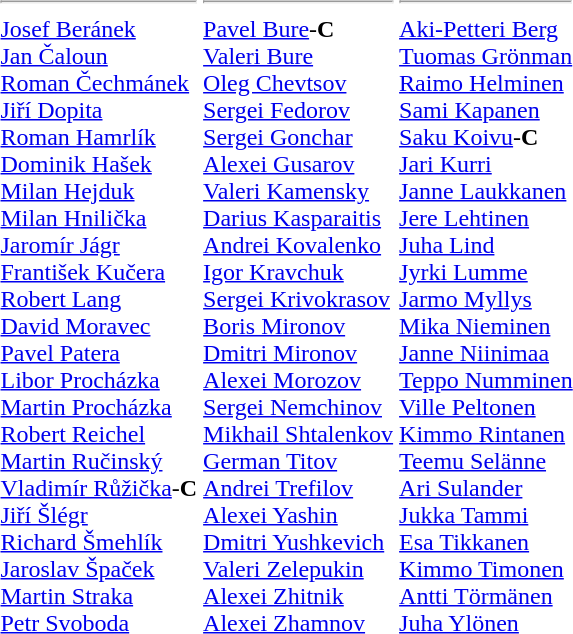<table>
<tr valign=top>
<td><hr> <a href='#'>Josef Beránek</a><br> <a href='#'>Jan Čaloun</a><br> <a href='#'>Roman Čechmánek</a><br> <a href='#'>Jiří Dopita</a><br> <a href='#'>Roman Hamrlík</a><br> <a href='#'>Dominik Hašek</a><br> <a href='#'>Milan Hejduk</a><br> <a href='#'>Milan Hnilička</a><br> <a href='#'>Jaromír Jágr</a><br> <a href='#'>František Kučera</a><br> <a href='#'>Robert Lang</a><br> <a href='#'>David Moravec</a><br> <a href='#'>Pavel Patera</a><br> <a href='#'>Libor Procházka</a><br> <a href='#'>Martin Procházka</a><br> <a href='#'>Robert Reichel</a><br> <a href='#'>Martin Ručinský</a><br> <a href='#'>Vladimír Růžička</a>-<strong>C</strong><br> <a href='#'>Jiří Šlégr</a><br> <a href='#'>Richard Šmehlík</a><br> <a href='#'>Jaroslav Špaček</a><br> <a href='#'>Martin Straka</a><br> <a href='#'>Petr Svoboda</a></td>
<td><hr> <a href='#'>Pavel Bure</a>-<strong>C</strong><br> <a href='#'>Valeri Bure</a><br> <a href='#'>Oleg Chevtsov</a><br> <a href='#'>Sergei Fedorov</a><br> <a href='#'>Sergei Gonchar</a><br> <a href='#'>Alexei Gusarov</a><br> <a href='#'>Valeri Kamensky</a><br> <a href='#'>Darius Kasparaitis</a><br> <a href='#'>Andrei Kovalenko</a><br> <a href='#'>Igor Kravchuk</a><br> <a href='#'>Sergei Krivokrasov</a><br> <a href='#'>Boris Mironov</a><br> <a href='#'>Dmitri Mironov</a><br> <a href='#'>Alexei Morozov</a><br> <a href='#'>Sergei Nemchinov</a><br> <a href='#'>Mikhail Shtalenkov</a><br> <a href='#'>German Titov</a><br> <a href='#'>Andrei Trefilov</a><br> <a href='#'>Alexei Yashin</a><br> <a href='#'>Dmitri Yushkevich</a><br> <a href='#'>Valeri Zelepukin</a><br> <a href='#'>Alexei Zhitnik</a><br> <a href='#'>Alexei Zhamnov</a></td>
<td><hr> <a href='#'>Aki-Petteri Berg</a><br> <a href='#'>Tuomas Grönman</a><br> <a href='#'>Raimo Helminen</a><br> <a href='#'>Sami Kapanen</a><br> <a href='#'>Saku Koivu</a>-<strong>C</strong><br> <a href='#'>Jari Kurri</a><br> <a href='#'>Janne Laukkanen</a><br> <a href='#'>Jere Lehtinen</a><br> <a href='#'>Juha Lind</a><br> <a href='#'>Jyrki Lumme</a><br> <a href='#'>Jarmo Myllys</a><br> <a href='#'>Mika Nieminen</a><br> <a href='#'>Janne Niinimaa</a><br> <a href='#'>Teppo Numminen</a><br> <a href='#'>Ville Peltonen</a><br> <a href='#'>Kimmo Rintanen</a><br> <a href='#'>Teemu Selänne</a><br> <a href='#'>Ari Sulander</a><br> <a href='#'>Jukka Tammi</a><br> <a href='#'>Esa Tikkanen</a><br> <a href='#'>Kimmo Timonen</a><br> <a href='#'>Antti Törmänen</a><br> <a href='#'>Juha Ylönen</a><br></td>
</tr>
<tr>
</tr>
</table>
